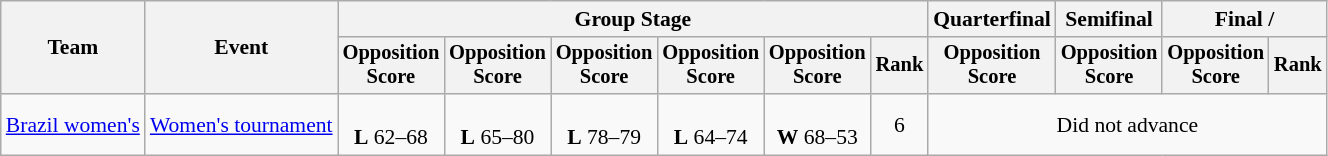<table class=wikitable style=font-size:90%;text-align:center>
<tr>
<th rowspan=2>Team</th>
<th rowspan=2>Event</th>
<th colspan=6>Group Stage</th>
<th>Quarterfinal</th>
<th>Semifinal</th>
<th colspan=2>Final / </th>
</tr>
<tr style=font-size:95%>
<th>Opposition<br>Score</th>
<th>Opposition<br>Score</th>
<th>Opposition<br>Score</th>
<th>Opposition<br>Score</th>
<th>Opposition<br>Score</th>
<th>Rank</th>
<th>Opposition<br>Score</th>
<th>Opposition<br>Score</th>
<th>Opposition<br>Score</th>
<th>Rank</th>
</tr>
<tr>
<td align=left><a href='#'>Brazil women's</a></td>
<td align=left><a href='#'>Women's tournament</a></td>
<td><br><strong>L</strong> 62–68</td>
<td><br><strong>L</strong> 65–80</td>
<td><br><strong>L</strong> 78–79</td>
<td><br><strong>L</strong> 64–74</td>
<td><br><strong>W</strong> 68–53</td>
<td>6</td>
<td colspan=4>Did not advance</td>
</tr>
</table>
